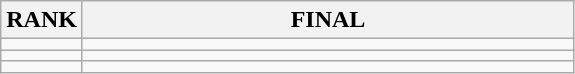<table class="wikitable">
<tr>
<th>RANK</th>
<th align="center" style="width: 20em">FINAL</th>
</tr>
<tr>
<td align="center"></td>
<td></td>
</tr>
<tr>
<td align="center"></td>
<td></td>
</tr>
<tr>
<td align="center"></td>
<td></td>
</tr>
</table>
